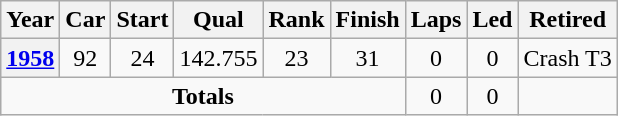<table class="wikitable" style="text-align:center">
<tr>
<th>Year</th>
<th>Car</th>
<th>Start</th>
<th>Qual</th>
<th>Rank</th>
<th>Finish</th>
<th>Laps</th>
<th>Led</th>
<th>Retired</th>
</tr>
<tr>
<th><a href='#'>1958</a></th>
<td>92</td>
<td>24</td>
<td>142.755</td>
<td>23</td>
<td>31</td>
<td>0</td>
<td>0</td>
<td>Crash T3</td>
</tr>
<tr>
<td colspan=6><strong>Totals</strong></td>
<td>0</td>
<td>0</td>
<td></td>
</tr>
</table>
